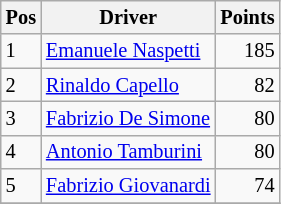<table class="wikitable" style="font-size: 85%;">
<tr>
<th>Pos</th>
<th>Driver</th>
<th>Points</th>
</tr>
<tr>
<td>1</td>
<td> <a href='#'>Emanuele Naspetti</a></td>
<td align="right">185</td>
</tr>
<tr>
<td>2</td>
<td> <a href='#'>Rinaldo Capello</a></td>
<td align="right">82</td>
</tr>
<tr>
<td>3</td>
<td> <a href='#'>Fabrizio De Simone</a></td>
<td align="right">80</td>
</tr>
<tr>
<td>4</td>
<td> <a href='#'>Antonio Tamburini</a></td>
<td align="right">80</td>
</tr>
<tr>
<td>5</td>
<td> <a href='#'>Fabrizio Giovanardi</a></td>
<td align="right">74</td>
</tr>
<tr>
</tr>
</table>
